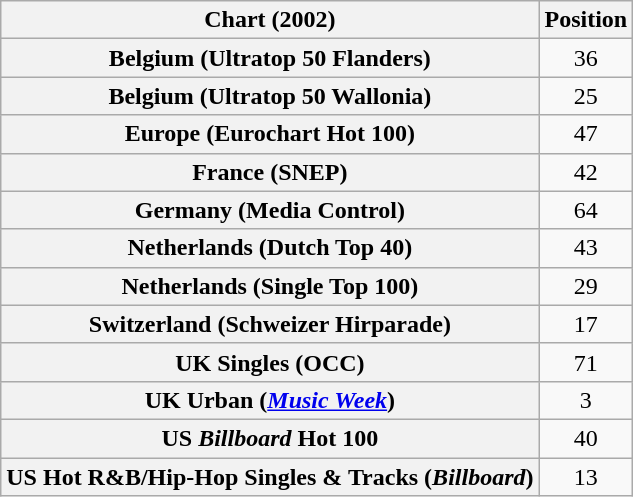<table class="wikitable sortable plainrowheaders" style="text-align:center">
<tr>
<th>Chart (2002)</th>
<th>Position</th>
</tr>
<tr>
<th scope="row">Belgium (Ultratop 50 Flanders)</th>
<td>36</td>
</tr>
<tr>
<th scope="row">Belgium (Ultratop 50 Wallonia)</th>
<td>25</td>
</tr>
<tr>
<th scope="row">Europe (Eurochart Hot 100)</th>
<td>47</td>
</tr>
<tr>
<th scope="row">France (SNEP)</th>
<td>42</td>
</tr>
<tr>
<th scope="row">Germany (Media Control)</th>
<td>64</td>
</tr>
<tr>
<th scope="row">Netherlands (Dutch Top 40)</th>
<td>43</td>
</tr>
<tr>
<th scope="row">Netherlands (Single Top 100)</th>
<td>29</td>
</tr>
<tr>
<th scope="row">Switzerland (Schweizer Hirparade)</th>
<td>17</td>
</tr>
<tr>
<th scope="row">UK Singles (OCC)</th>
<td>71</td>
</tr>
<tr>
<th scope="row">UK Urban (<em><a href='#'>Music Week</a></em>)</th>
<td>3</td>
</tr>
<tr>
<th scope="row">US <em>Billboard</em> Hot 100</th>
<td>40</td>
</tr>
<tr>
<th scope="row">US Hot R&B/Hip-Hop Singles & Tracks (<em>Billboard</em>)</th>
<td>13</td>
</tr>
</table>
